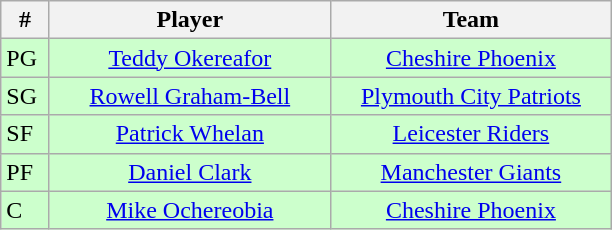<table class="wikitable" style="text-align:center">
<tr>
<th width=25>#</th>
<th width=180>Player</th>
<th width=180>Team</th>
</tr>
<tr style="background:#cfc;">
<td align=left>PG</td>
<td><a href='#'>Teddy Okereafor</a></td>
<td><a href='#'>Cheshire Phoenix</a></td>
</tr>
<tr style="background:#cfc;">
<td align=left>SG</td>
<td><a href='#'>Rowell Graham-Bell</a></td>
<td><a href='#'>Plymouth City Patriots</a></td>
</tr>
<tr style="background:#cfc;">
<td align=left>SF</td>
<td><a href='#'>Patrick Whelan</a></td>
<td><a href='#'>Leicester Riders</a></td>
</tr>
<tr style="background:#cfc;">
<td align=left>PF</td>
<td><a href='#'>Daniel Clark</a></td>
<td><a href='#'>Manchester Giants</a></td>
</tr>
<tr style="background:#cfc;">
<td align=left>C</td>
<td><a href='#'>Mike Ochereobia</a></td>
<td><a href='#'>Cheshire Phoenix</a></td>
</tr>
</table>
